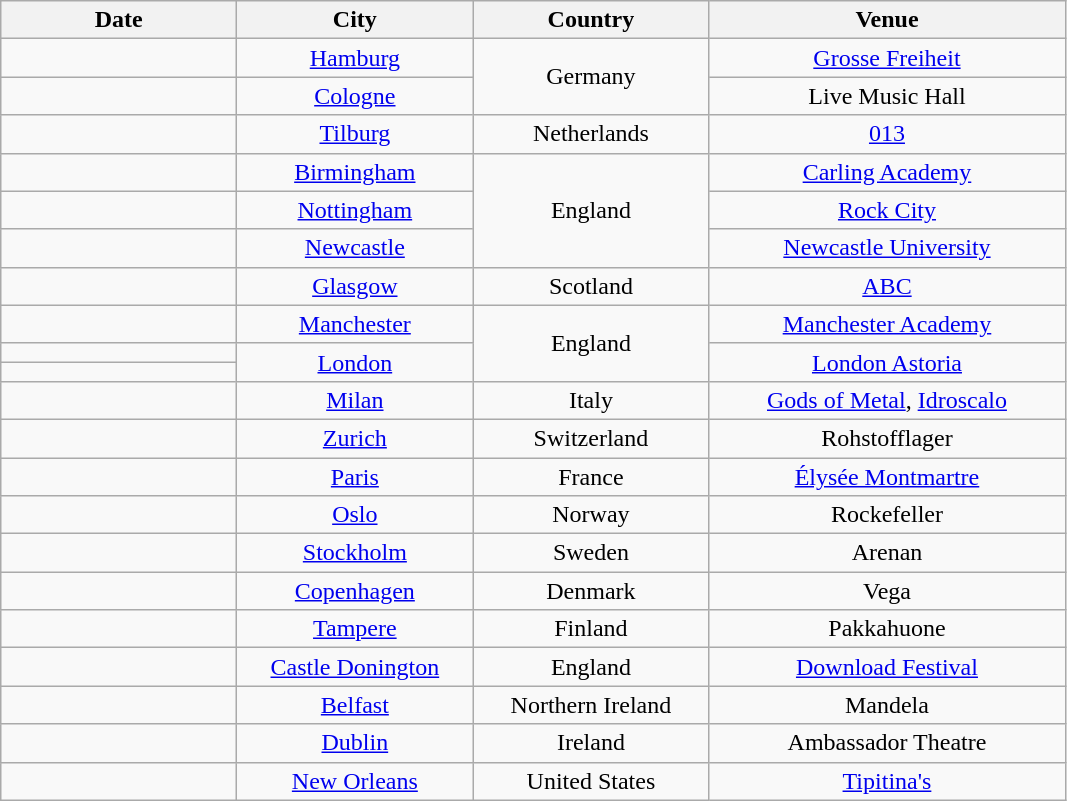<table class="wikitable" style="text-align:center;">
<tr>
<th style="width:150px;">Date</th>
<th style="width:150px;">City</th>
<th style="width:150px;">Country</th>
<th style="width:230px;">Venue</th>
</tr>
<tr>
<td></td>
<td><a href='#'>Hamburg</a></td>
<td rowspan="2">Germany</td>
<td><a href='#'>Grosse Freiheit</a></td>
</tr>
<tr>
<td></td>
<td><a href='#'>Cologne</a></td>
<td>Live Music Hall</td>
</tr>
<tr>
<td></td>
<td><a href='#'>Tilburg</a></td>
<td>Netherlands</td>
<td><a href='#'>013</a></td>
</tr>
<tr>
<td></td>
<td><a href='#'>Birmingham</a></td>
<td rowspan="3">England</td>
<td><a href='#'>Carling Academy</a></td>
</tr>
<tr>
<td></td>
<td><a href='#'>Nottingham</a></td>
<td><a href='#'>Rock City</a></td>
</tr>
<tr>
<td></td>
<td><a href='#'>Newcastle</a></td>
<td><a href='#'>Newcastle University</a></td>
</tr>
<tr>
<td></td>
<td><a href='#'>Glasgow</a></td>
<td>Scotland</td>
<td><a href='#'>ABC</a></td>
</tr>
<tr>
<td></td>
<td><a href='#'>Manchester</a></td>
<td rowspan="3">England</td>
<td><a href='#'>Manchester Academy</a></td>
</tr>
<tr>
<td></td>
<td rowspan="2"><a href='#'>London</a></td>
<td rowspan="2"><a href='#'>London Astoria</a></td>
</tr>
<tr>
<td></td>
</tr>
<tr>
<td></td>
<td><a href='#'>Milan</a></td>
<td>Italy</td>
<td><a href='#'>Gods of Metal</a>, <a href='#'>Idroscalo</a></td>
</tr>
<tr>
<td></td>
<td><a href='#'>Zurich</a></td>
<td>Switzerland</td>
<td>Rohstofflager</td>
</tr>
<tr>
<td></td>
<td><a href='#'>Paris</a></td>
<td>France</td>
<td><a href='#'>Élysée Montmartre</a></td>
</tr>
<tr>
<td></td>
<td><a href='#'>Oslo</a></td>
<td>Norway</td>
<td>Rockefeller</td>
</tr>
<tr>
<td></td>
<td><a href='#'>Stockholm</a></td>
<td>Sweden</td>
<td>Arenan</td>
</tr>
<tr>
<td></td>
<td><a href='#'>Copenhagen</a></td>
<td>Denmark</td>
<td>Vega</td>
</tr>
<tr>
<td></td>
<td><a href='#'>Tampere</a></td>
<td>Finland</td>
<td>Pakkahuone</td>
</tr>
<tr>
<td></td>
<td><a href='#'>Castle Donington</a></td>
<td>England</td>
<td><a href='#'>Download Festival</a></td>
</tr>
<tr>
<td></td>
<td><a href='#'>Belfast</a></td>
<td>Northern Ireland</td>
<td>Mandela</td>
</tr>
<tr>
<td></td>
<td><a href='#'>Dublin</a></td>
<td>Ireland</td>
<td>Ambassador Theatre</td>
</tr>
<tr>
<td></td>
<td><a href='#'>New Orleans</a></td>
<td>United States</td>
<td><a href='#'>Tipitina's</a></td>
</tr>
</table>
